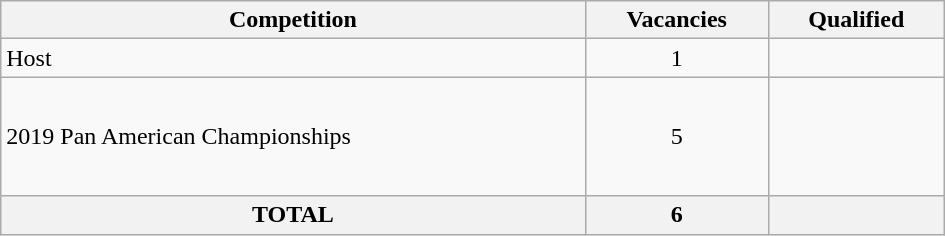<table class = "wikitable" width=630>
<tr>
<th>Competition</th>
<th>Vacancies</th>
<th>Qualified</th>
</tr>
<tr>
<td>Host</td>
<td align="center">1</td>
<td></td>
</tr>
<tr>
<td>2019 Pan American Championships</td>
<td align="center">5</td>
<td><br><br><br><br></td>
</tr>
<tr>
<th>TOTAL</th>
<th>6</th>
<th></th>
</tr>
</table>
